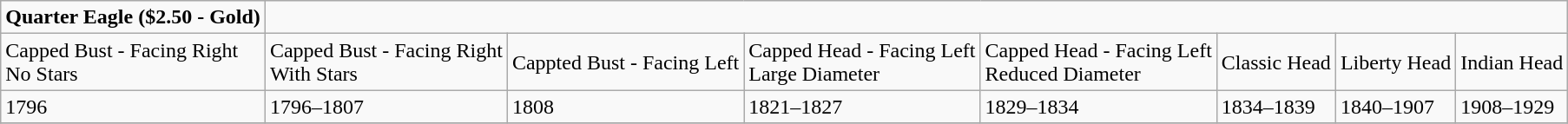<table class="wikitable">
<tr>
<td><strong>Quarter Eagle ($2.50 - Gold)</strong></td>
</tr>
<tr>
<td>Capped Bust - Facing Right<br>No Stars</td>
<td>Capped Bust - Facing Right<br>With Stars</td>
<td>Cappted Bust - Facing Left</td>
<td>Capped Head - Facing Left<br>Large Diameter</td>
<td>Capped Head - Facing Left<br>Reduced Diameter</td>
<td>Classic Head</td>
<td>Liberty Head</td>
<td>Indian Head</td>
</tr>
<tr>
<td>1796</td>
<td>1796–1807</td>
<td>1808</td>
<td>1821–1827</td>
<td>1829–1834</td>
<td>1834–1839</td>
<td>1840–1907</td>
<td>1908–1929</td>
</tr>
<tr>
</tr>
</table>
